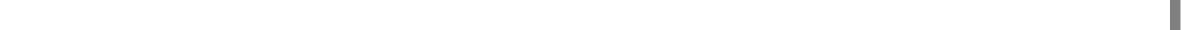<table style="width:70%; text-align:center;">
<tr style="color:white;">
<td style="background:"><strong>56</strong></td>
<td style="background:"><strong>17</strong></td>
<td style="background:"><strong>35</strong></td>
<td style="background:"><strong>18</strong></td>
<td style="background:"></td>
<td style="background:"></td>
<td style="background:gray; width:0.78%;"></td>
</tr>
<tr>
<td></td>
<td></td>
<td></td>
<td></td>
</tr>
</table>
